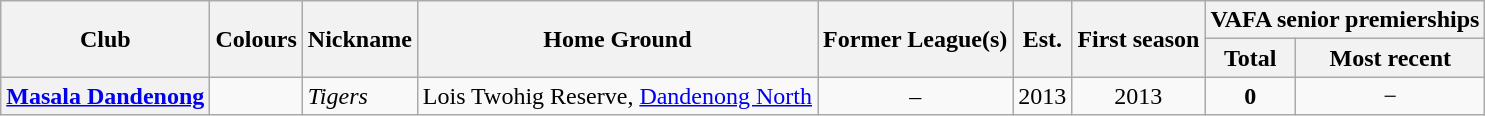<table class="wikitable sortable" width:100%">
<tr>
<th rowspan="2">Club</th>
<th rowspan="2">Colours</th>
<th rowspan="2">Nickname</th>
<th rowspan="2">Home Ground</th>
<th rowspan="2">Former League(s)</th>
<th rowspan="2">Est.</th>
<th rowspan="2">First season</th>
<th colspan="2">VAFA senior premierships</th>
</tr>
<tr>
<th>Total</th>
<th>Most recent</th>
</tr>
<tr>
<th style="text-align:left;"><a href='#'>Masala Dandenong</a></th>
<td></td>
<td><em>Tigers</em></td>
<td>Lois Twohig Reserve, <a href='#'>Dandenong North</a></td>
<td style="text-align:center;">–</td>
<td style="text-align:center;">2013</td>
<td style="text-align:center;">2013</td>
<td style="text-align:center;"><strong>0</strong></td>
<td style="text-align:center;">−</td>
</tr>
</table>
